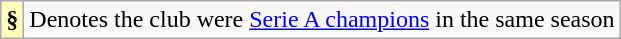<table class="wikitable plainrowheaders">
<tr>
<th scope="row" style="text-align:center; background:#ffb">§</th>
<td>Denotes the club were <a href='#'>Serie A champions</a> in the same season</td>
</tr>
</table>
